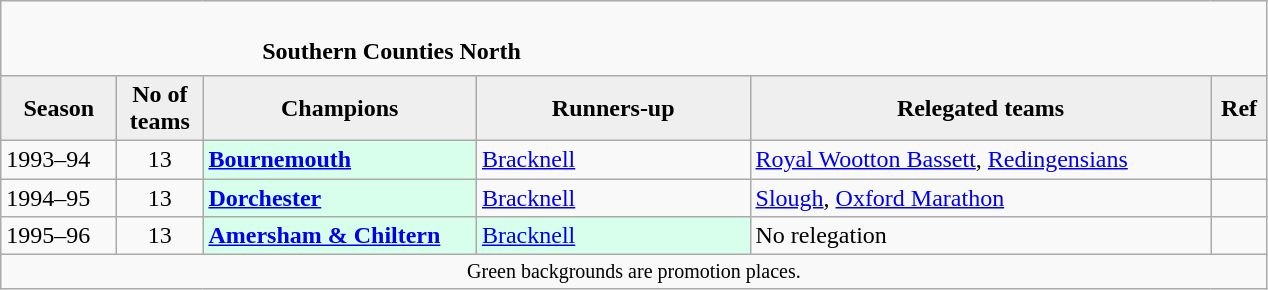<table class="wikitable" style="text-align: left;">
<tr>
<td colspan="11" cellpadding="0" cellspacing="0"><br><table border="0" style="width:100%;" cellpadding="0" cellspacing="0">
<tr>
<td style="width:20%; border:0;"></td>
<td style="border:0;"><strong>Southern Counties North</strong></td>
<td style="width:20%; border:0;"></td>
</tr>
</table>
</td>
</tr>
<tr>
<th style="background:#efefef; width:70px;">Season</th>
<th style="background:#efefef; width:50px;">No of teams</th>
<th style="background:#efefef; width:175px;">Champions</th>
<th style="background:#efefef; width:175px;">Runners-up</th>
<th style="background:#efefef; width:300px;">Relegated teams</th>
<th style="background:#efefef; width:30px;">Ref</th>
</tr>
<tr align=left>
<td>1993–94</td>
<td style="text-align: center;">13</td>
<td style="background:#d8ffeb;"><strong><a href='#'>Bournemouth</a></strong></td>
<td><a href='#'>Bracknell</a></td>
<td><a href='#'>Royal Wootton Bassett</a>, <a href='#'>Redingensians</a></td>
<td></td>
</tr>
<tr>
<td>1994–95</td>
<td style="text-align: center;">13</td>
<td style="background:#d8ffeb;"><strong><a href='#'>Dorchester</a></strong></td>
<td><a href='#'>Bracknell</a></td>
<td><a href='#'>Slough</a>, <a href='#'>Oxford Marathon</a></td>
<td></td>
</tr>
<tr>
<td>1995–96</td>
<td style="text-align: center;">13</td>
<td style="background:#d8ffeb;"><strong><a href='#'>Amersham & Chiltern</a></strong></td>
<td style="background:#d8ffeb;"><a href='#'>Bracknell</a></td>
<td>No relegation</td>
<td></td>
</tr>
<tr>
<td colspan="15"  style="border:0; font-size:smaller; text-align:center;">Green backgrounds are promotion places.</td>
</tr>
</table>
